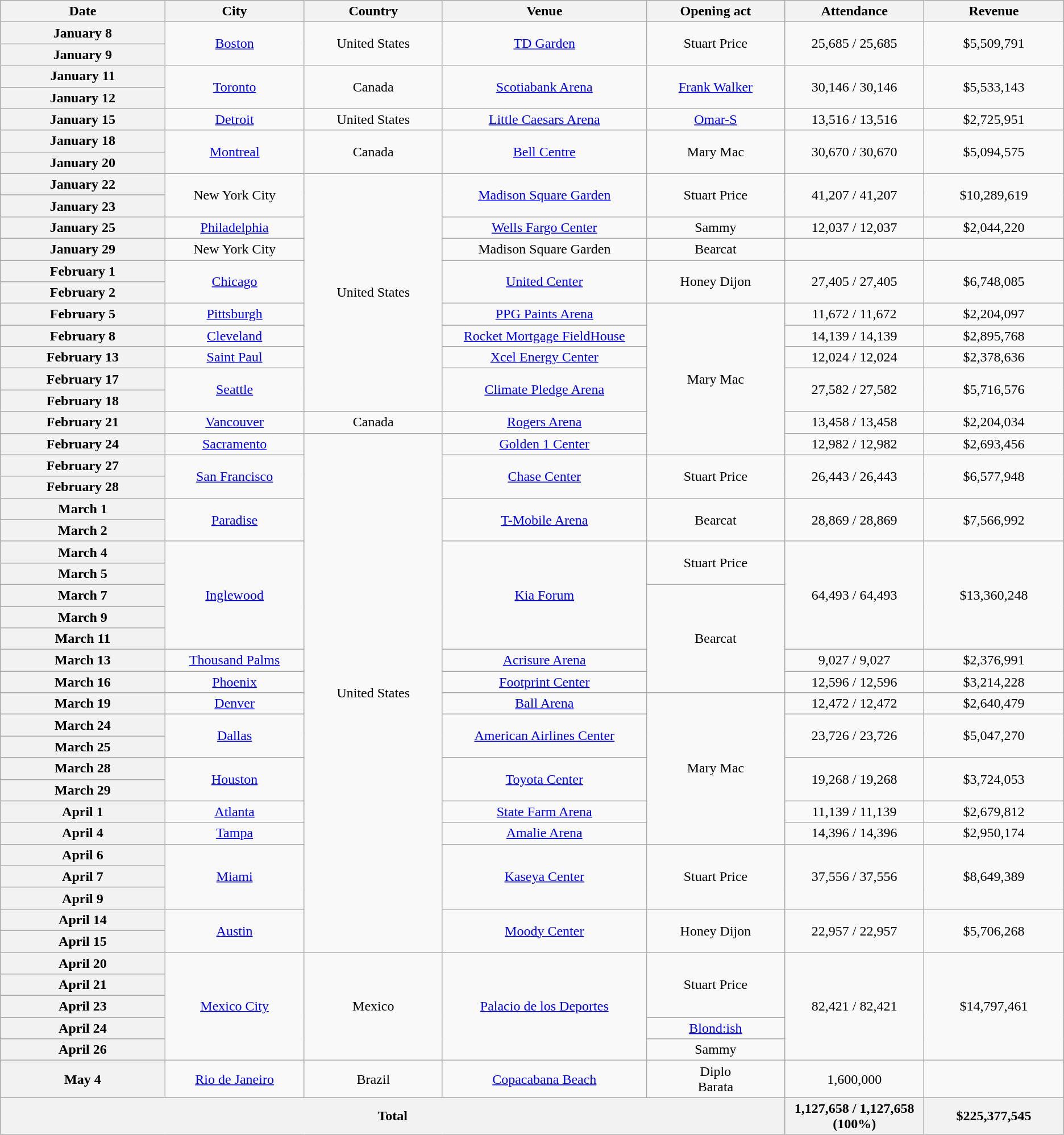<table class="wikitable plainrowheaders" style="text-align:center;">
<tr>
<th scope="col" style="width:12em;">Date</th>
<th scope="col" style="width:10em;">City</th>
<th scope="col" style="width:10em;">Country</th>
<th scope="col" style="width:15em;">Venue</th>
<th scope="col" style="width:10em;">Opening act</th>
<th scope="col" style="width:10em;">Attendance</th>
<th scope="col" style="width:10em;">Revenue</th>
</tr>
<tr>
<th scope="row" style="text-align:center;">January 8</th>
<td rowspan="2"><a href='#'>Boston</a></td>
<td rowspan="2">United States</td>
<td rowspan="2"><a href='#'>TD Garden</a></td>
<td rowspan="2">Stuart Price</td>
<td rowspan="2">25,685 / 25,685</td>
<td rowspan="2">$5,509,791</td>
</tr>
<tr>
<th scope="row" style="text-align:center;">January 9</th>
</tr>
<tr>
<th scope="row" style="text-align:center;">January 11</th>
<td rowspan="2"><a href='#'>Toronto</a></td>
<td rowspan="2">Canada</td>
<td rowspan="2"><a href='#'>Scotiabank Arena</a></td>
<td rowspan="2"><a href='#'>Frank Walker</a></td>
<td rowspan="2">30,146 / 30,146</td>
<td rowspan="2">$5,533,143</td>
</tr>
<tr>
<th scope="row" style="text-align:center;">January 12</th>
</tr>
<tr>
<th scope="row" style="text-align:center;">January 15</th>
<td><a href='#'>Detroit</a></td>
<td>United States</td>
<td><a href='#'>Little Caesars Arena</a></td>
<td><a href='#'>Omar-S</a></td>
<td>13,516 / 13,516</td>
<td>$2,725,951</td>
</tr>
<tr>
<th scope="row" style="text-align:center;">January 18</th>
<td rowspan="2"><a href='#'>Montreal</a></td>
<td rowspan="2">Canada</td>
<td rowspan="2"><a href='#'>Bell Centre</a></td>
<td rowspan="2">Mary Mac</td>
<td rowspan="2">30,670 / 30,670</td>
<td rowspan="2">$5,094,575</td>
</tr>
<tr>
<th scope="row" style="text-align:center;">January 20</th>
</tr>
<tr>
<th scope="row" style="text-align:center;">January 22</th>
<td rowspan="2">New York City</td>
<td rowspan="11">United States</td>
<td rowspan="2"><a href='#'>Madison Square Garden</a></td>
<td rowspan="2">Stuart Price</td>
<td rowspan="2">41,207 / 41,207</td>
<td rowspan="2">$10,289,619</td>
</tr>
<tr>
<th scope="row" style="text-align:center;">January 23</th>
</tr>
<tr>
<th scope="row" style="text-align:center;">January 25</th>
<td><a href='#'>Philadelphia</a></td>
<td><a href='#'>Wells Fargo Center</a></td>
<td>Sammy</td>
<td>12,037 / 12,037</td>
<td>$2,044,220</td>
</tr>
<tr>
<th scope="row" style="text-align:center;">January 29</th>
<td>New York City</td>
<td>Madison Square Garden</td>
<td>Bearcat</td>
<td></td>
<td></td>
</tr>
<tr>
<th scope="row" style="text-align:center;">February 1</th>
<td rowspan="2"><a href='#'>Chicago</a></td>
<td rowspan="2"><a href='#'>United Center</a></td>
<td rowspan="2">Honey Dijon</td>
<td rowspan="2">27,405 / 27,405</td>
<td rowspan="2">$6,748,085</td>
</tr>
<tr>
<th scope="row" style="text-align:center;">February 2</th>
</tr>
<tr>
<th scope="row" style="text-align:center;">February 5</th>
<td><a href='#'>Pittsburgh</a></td>
<td><a href='#'>PPG Paints Arena</a></td>
<td rowspan="7">Mary Mac</td>
<td>11,672 / 11,672</td>
<td>$2,204,097</td>
</tr>
<tr>
<th scope="row" style="text-align:center;">February 8</th>
<td><a href='#'>Cleveland</a></td>
<td><a href='#'>Rocket Mortgage FieldHouse</a></td>
<td>14,139 / 14,139</td>
<td>$2,895,768</td>
</tr>
<tr>
<th scope="row" style="text-align:center;">February 13</th>
<td><a href='#'>Saint Paul</a></td>
<td><a href='#'>Xcel Energy Center</a></td>
<td>12,024 / 12,024</td>
<td>$2,378,636</td>
</tr>
<tr>
<th scope="row" style="text-align:center;">February 17</th>
<td rowspan="2"><a href='#'>Seattle</a></td>
<td rowspan="2"><a href='#'>Climate Pledge Arena</a></td>
<td rowspan="2">27,582 / 27,582</td>
<td rowspan="2">$5,716,576</td>
</tr>
<tr>
<th scope="row" style="text-align:center;">February 18</th>
</tr>
<tr>
<th scope="row" style="text-align:center;">February 21</th>
<td><a href='#'>Vancouver</a></td>
<td>Canada</td>
<td><a href='#'>Rogers Arena</a></td>
<td>13,458 / 13,458</td>
<td>$2,204,034</td>
</tr>
<tr>
<th scope="row" style="text-align:center;">February 24</th>
<td><a href='#'>Sacramento</a></td>
<td rowspan="24">United States</td>
<td><a href='#'>Golden 1 Center</a></td>
<td>12,982 / 12,982</td>
<td>$2,693,456</td>
</tr>
<tr>
<th scope="row" style="text-align:center;">February 27</th>
<td rowspan="2"><a href='#'>San Francisco</a></td>
<td rowspan="2"><a href='#'>Chase Center</a></td>
<td rowspan="2">Stuart Price</td>
<td rowspan="2">26,443 / 26,443</td>
<td rowspan="2">$6,577,948</td>
</tr>
<tr>
<th scope="row" style="text-align:center;">February 28</th>
</tr>
<tr>
<th scope="row" style="text-align:center;">March 1</th>
<td rowspan="2"><a href='#'>Paradise</a></td>
<td rowspan="2"><a href='#'>T-Mobile Arena</a></td>
<td rowspan="2">Bearcat</td>
<td rowspan="2">28,869 / 28,869</td>
<td rowspan="2">$7,566,992</td>
</tr>
<tr>
<th scope="row" style="text-align:center;">March 2</th>
</tr>
<tr>
<th scope="row" style="text-align:center;">March 4</th>
<td rowspan="5"><a href='#'>Inglewood</a></td>
<td rowspan="5"><a href='#'>Kia Forum</a></td>
<td rowspan="2">Stuart Price</td>
<td rowspan="5">64,493 / 64,493</td>
<td rowspan="5">$13,360,248</td>
</tr>
<tr>
<th scope="row" style="text-align:center;">March 5</th>
</tr>
<tr>
<th scope="row" style="text-align:center;">March 7</th>
<td rowspan="5">Bearcat</td>
</tr>
<tr>
<th scope="row" style="text-align:center;">March 9</th>
</tr>
<tr>
<th scope="row" style="text-align:center;">March 11</th>
</tr>
<tr>
<th scope="row" style="text-align:center;">March 13</th>
<td><a href='#'>Thousand Palms</a></td>
<td><a href='#'>Acrisure Arena</a></td>
<td>9,027 / 9,027</td>
<td>$2,376,991</td>
</tr>
<tr>
<th scope="row" style="text-align:center;">March 16</th>
<td><a href='#'>Phoenix</a></td>
<td><a href='#'>Footprint Center</a></td>
<td>12,596 / 12,596</td>
<td>$3,214,228</td>
</tr>
<tr>
<th scope="row" style="text-align:center;">March 19</th>
<td><a href='#'>Denver</a></td>
<td><a href='#'>Ball Arena</a></td>
<td rowspan="7">Mary Mac</td>
<td>12,472 / 12,472</td>
<td>$2,640,479</td>
</tr>
<tr>
<th scope="row" style="text-align:center;">March 24</th>
<td rowspan="2"><a href='#'>Dallas</a></td>
<td rowspan="2"><a href='#'>American Airlines Center</a></td>
<td rowspan="2">23,726 / 23,726</td>
<td rowspan="2">$5,047,270</td>
</tr>
<tr>
<th scope="row" style="text-align:center;">March 25</th>
</tr>
<tr>
<th scope="row" style="text-align:center;">March 28</th>
<td rowspan="2"><a href='#'>Houston</a></td>
<td rowspan="2"><a href='#'>Toyota Center</a></td>
<td rowspan="2">19,268 / 19,268</td>
<td rowspan="2">$3,724,053</td>
</tr>
<tr>
<th scope="row" style="text-align:center;">March 29</th>
</tr>
<tr>
<th scope="row" style="text-align:center;">April 1</th>
<td><a href='#'>Atlanta</a></td>
<td><a href='#'>State Farm Arena</a></td>
<td>11,139 / 11,139</td>
<td>$2,679,812</td>
</tr>
<tr>
<th scope="row" style="text-align:center;">April 4</th>
<td><a href='#'>Tampa</a></td>
<td><a href='#'>Amalie Arena</a></td>
<td>14,396 / 14,396</td>
<td>$2,950,174</td>
</tr>
<tr>
<th scope="row" style="text-align:center;">April 6</th>
<td rowspan="3"><a href='#'>Miami</a></td>
<td rowspan="3"><a href='#'>Kaseya Center</a></td>
<td rowspan="3">Stuart Price</td>
<td rowspan="3">37,556 / 37,556</td>
<td rowspan="3">$8,649,389</td>
</tr>
<tr>
<th scope="row" style="text-align:center;">April 7</th>
</tr>
<tr>
<th scope="row" style="text-align:center;">April 9</th>
</tr>
<tr>
<th scope="row" style="text-align:center;">April 14</th>
<td rowspan="2"><a href='#'>Austin</a></td>
<td rowspan="2"><a href='#'>Moody Center</a></td>
<td rowspan="2">Honey Dijon</td>
<td rowspan="2">22,957 / 22,957</td>
<td rowspan="2">$5,706,268</td>
</tr>
<tr>
<th scope="row" style="text-align:center;">April 15</th>
</tr>
<tr>
<th scope="row" style="text-align:center;">April 20</th>
<td rowspan="5"><a href='#'>Mexico City</a></td>
<td rowspan="5">Mexico</td>
<td rowspan="5"><a href='#'>Palacio de los Deportes</a></td>
<td rowspan="3">Stuart Price</td>
<td rowspan="5">82,421 / 82,421</td>
<td rowspan="5">$14,797,461</td>
</tr>
<tr>
<th scope="row" style="text-align:center;">April 21</th>
</tr>
<tr>
<th scope="row" style="text-align:center;">April 23</th>
</tr>
<tr>
<th scope="row" style="text-align:center;">April 24</th>
<td><a href='#'>Blond:ish</a></td>
</tr>
<tr>
<th scope="row" style="text-align:center;">April 26</th>
<td>Sammy</td>
</tr>
<tr>
<th scope="row" style="text-align:center;">May 4</th>
<td><a href='#'>Rio de Janeiro</a></td>
<td>Brazil</td>
<td><a href='#'>Copacabana Beach</a></td>
<td>Diplo<br>Barata</td>
<td>1,600,000</td>
<td></td>
</tr>
<tr>
<th colspan="5">Total</th>
<th><strong>1,127,658 / 1,127,658 (100%)</strong></th>
<th><strong>$225,377,545</strong></th>
</tr>
</table>
